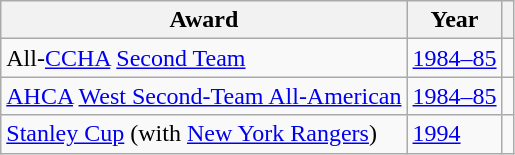<table class="wikitable">
<tr>
<th>Award</th>
<th>Year</th>
<th></th>
</tr>
<tr>
<td>All-<a href='#'>CCHA</a> <a href='#'>Second Team</a></td>
<td><a href='#'>1984–85</a></td>
<td></td>
</tr>
<tr>
<td><a href='#'>AHCA</a> <a href='#'>West Second-Team All-American</a></td>
<td><a href='#'>1984–85</a></td>
<td></td>
</tr>
<tr>
<td><a href='#'>Stanley Cup</a> (with <a href='#'>New York Rangers</a>)</td>
<td><a href='#'>1994</a></td>
<td></td>
</tr>
</table>
